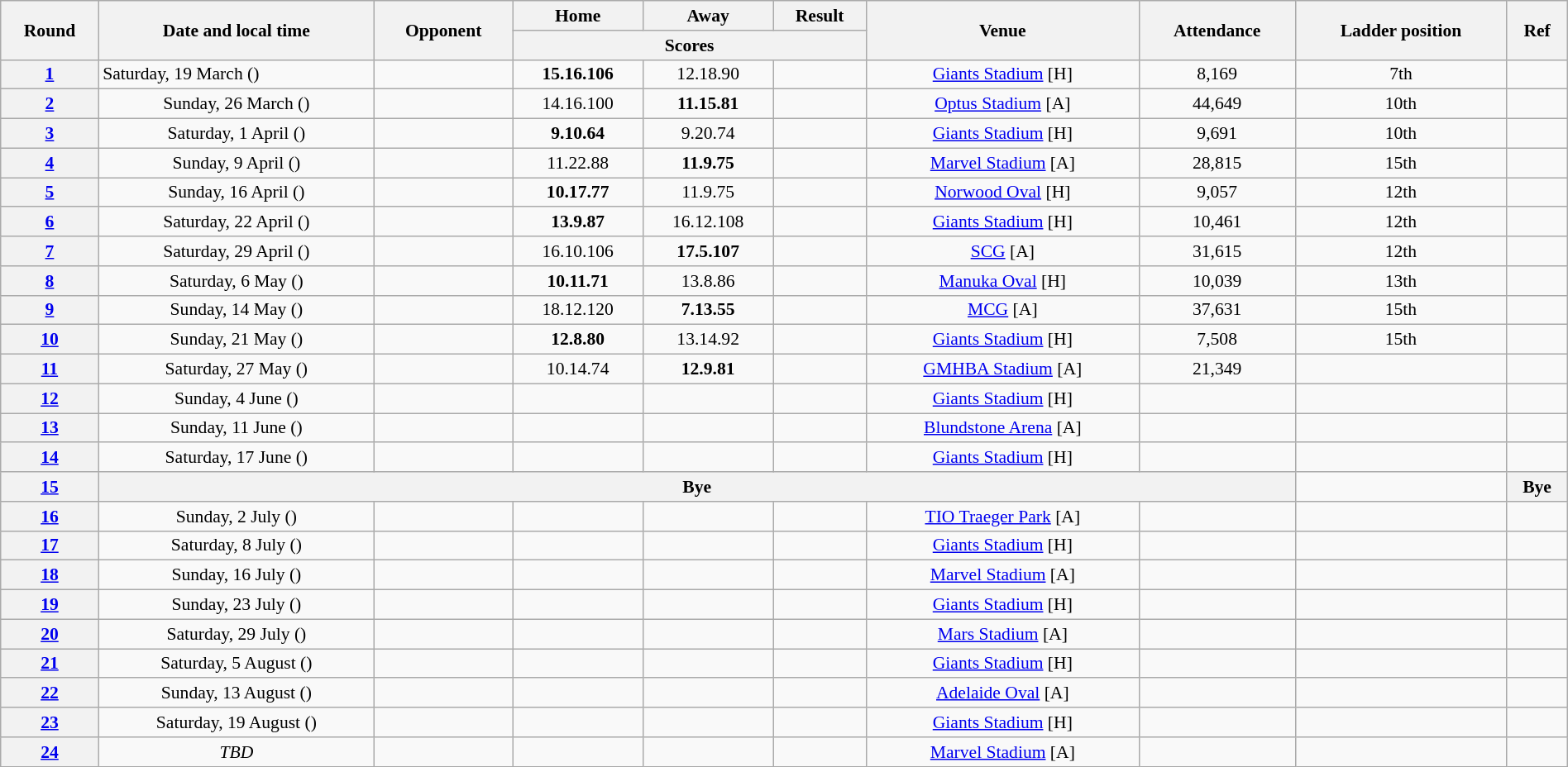<table class="wikitable plainrowheaders" style="font-size:90%; width:100%; text-align:center;">
<tr>
<th rowspan="2" scope="gws">Round</th>
<th rowspan="2" scope="gws">Date and local time</th>
<th rowspan="2" scope="gws">Opponent</th>
<th scope="gws">Home</th>
<th scope="gws">Away</th>
<th scope="gws">Result</th>
<th rowspan="2" scope="gws">Venue</th>
<th rowspan="2" scope="gws">Attendance</th>
<th rowspan="2" scope="gws">Ladder position</th>
<th rowspan="2" scope="gws" class="unsortable">Ref</th>
</tr>
<tr>
<th colspan="3" scope="gws">Scores</th>
</tr>
<tr>
<th scope="row" style="text-align: center;"><a href='#'>1</a></th>
<td align="left">Saturday, 19 March ()</td>
<td align="left"></td>
<td><strong>15.16.106</strong></td>
<td>12.18.90</td>
<td></td>
<td><a href='#'>Giants Stadium</a> [H]</td>
<td>8,169</td>
<td>7th</td>
<td></td>
</tr>
<tr>
<th><a href='#'>2</a></th>
<td>Sunday, 26 March ()</td>
<td></td>
<td>14.16.100</td>
<td><strong>11.15.81</strong></td>
<td></td>
<td><a href='#'>Optus Stadium</a> [A]</td>
<td>44,649</td>
<td>10th</td>
<td></td>
</tr>
<tr>
<th><a href='#'>3</a></th>
<td>Saturday, 1 April ()</td>
<td></td>
<td><strong>9.10.64</strong></td>
<td>9.20.74</td>
<td></td>
<td><a href='#'>Giants Stadium</a> [H]</td>
<td>9,691</td>
<td>10th</td>
<td></td>
</tr>
<tr>
<th><a href='#'>4</a></th>
<td>Sunday, 9 April ()</td>
<td></td>
<td>11.22.88</td>
<td><strong>11.9.75</strong></td>
<td></td>
<td><a href='#'>Marvel Stadium</a> [A]</td>
<td>28,815</td>
<td>15th</td>
<td></td>
</tr>
<tr>
<th><a href='#'>5</a></th>
<td>Sunday, 16 April ()</td>
<td></td>
<td><strong>10.17.77</strong></td>
<td>11.9.75</td>
<td></td>
<td><a href='#'>Norwood Oval</a> [H]</td>
<td>9,057</td>
<td>12th</td>
<td></td>
</tr>
<tr>
<th><a href='#'>6</a></th>
<td>Saturday, 22 April ()</td>
<td></td>
<td><strong>13.9.87</strong></td>
<td>16.12.108</td>
<td></td>
<td><a href='#'>Giants Stadium</a> [H]</td>
<td>10,461</td>
<td>12th</td>
<td></td>
</tr>
<tr>
<th><a href='#'>7</a></th>
<td>Saturday, 29 April ()</td>
<td></td>
<td>16.10.106</td>
<td><strong>17.5.107</strong></td>
<td></td>
<td><a href='#'>SCG</a> [A]</td>
<td>31,615</td>
<td>12th</td>
<td></td>
</tr>
<tr>
<th><a href='#'>8</a></th>
<td>Saturday, 6 May ()</td>
<td></td>
<td><strong>10.11.71</strong></td>
<td>13.8.86</td>
<td></td>
<td><a href='#'>Manuka Oval</a> [H]</td>
<td>10,039</td>
<td>13th</td>
<td></td>
</tr>
<tr>
<th><a href='#'>9</a></th>
<td>Sunday, 14 May ()</td>
<td></td>
<td>18.12.120</td>
<td><strong>7.13.55</strong></td>
<td></td>
<td><a href='#'>MCG</a> [A]</td>
<td>37,631</td>
<td>15th</td>
<td></td>
</tr>
<tr>
<th><a href='#'>10</a></th>
<td>Sunday, 21 May ()</td>
<td></td>
<td><strong>12.8.80</strong></td>
<td>13.14.92</td>
<td></td>
<td><a href='#'>Giants Stadium</a> [H]</td>
<td>7,508</td>
<td>15th</td>
<td></td>
</tr>
<tr>
<th><a href='#'>11</a></th>
<td>Saturday, 27 May ()</td>
<td></td>
<td>10.14.74</td>
<td><strong>12.9.81</strong></td>
<td></td>
<td><a href='#'>GMHBA Stadium</a> [A]</td>
<td>21,349</td>
<td></td>
<td></td>
</tr>
<tr>
<th><a href='#'>12</a></th>
<td>Sunday, 4 June ()</td>
<td></td>
<td></td>
<td></td>
<td></td>
<td><a href='#'>Giants Stadium</a> [H]</td>
<td></td>
<td></td>
<td></td>
</tr>
<tr>
<th><a href='#'>13</a></th>
<td>Sunday, 11 June ()</td>
<td></td>
<td></td>
<td></td>
<td></td>
<td><a href='#'>Blundstone Arena</a> [A]</td>
<td></td>
<td></td>
<td></td>
</tr>
<tr>
<th><a href='#'>14</a></th>
<td>Saturday, 17 June ()</td>
<td></td>
<td></td>
<td></td>
<td></td>
<td><a href='#'>Giants Stadium</a> [H]</td>
<td></td>
<td></td>
<td></td>
</tr>
<tr>
<th><a href='#'>15</a></th>
<th colspan="7">Bye</th>
<td></td>
<th>Bye</th>
</tr>
<tr>
<th><a href='#'>16</a></th>
<td>Sunday, 2 July  ()</td>
<td></td>
<td></td>
<td></td>
<td></td>
<td><a href='#'>TIO Traeger Park</a> [A]</td>
<td></td>
<td></td>
<td></td>
</tr>
<tr>
<th><a href='#'>17</a></th>
<td>Saturday, 8 July ()</td>
<td></td>
<td></td>
<td></td>
<td></td>
<td><a href='#'>Giants Stadium</a> [H]</td>
<td></td>
<td></td>
<td></td>
</tr>
<tr>
<th><a href='#'>18</a></th>
<td>Sunday, 16 July ()</td>
<td></td>
<td></td>
<td></td>
<td></td>
<td><a href='#'>Marvel Stadium</a> [A]</td>
<td></td>
<td></td>
<td></td>
</tr>
<tr>
<th><a href='#'>19</a></th>
<td>Sunday, 23 July ()</td>
<td></td>
<td></td>
<td></td>
<td></td>
<td><a href='#'>Giants Stadium</a> [H]</td>
<td></td>
<td></td>
<td></td>
</tr>
<tr>
<th><a href='#'>20</a></th>
<td>Saturday, 29 July ()</td>
<td></td>
<td></td>
<td></td>
<td></td>
<td><a href='#'>Mars Stadium</a> [A]</td>
<td></td>
<td></td>
<td></td>
</tr>
<tr>
<th><a href='#'>21</a></th>
<td>Saturday, 5 August ()</td>
<td></td>
<td></td>
<td></td>
<td></td>
<td><a href='#'>Giants Stadium</a> [H]</td>
<td></td>
<td></td>
<td></td>
</tr>
<tr>
<th><a href='#'>22</a></th>
<td>Sunday, 13 August ()</td>
<td></td>
<td></td>
<td></td>
<td></td>
<td><a href='#'>Adelaide Oval</a> [A]</td>
<td></td>
<td></td>
<td></td>
</tr>
<tr>
<th><a href='#'>23</a></th>
<td>Saturday, 19 August ()</td>
<td></td>
<td></td>
<td></td>
<td></td>
<td><a href='#'>Giants Stadium</a> [H]</td>
<td></td>
<td></td>
<td></td>
</tr>
<tr>
<th><a href='#'>24</a></th>
<td><em>TBD</em></td>
<td></td>
<td></td>
<td></td>
<td></td>
<td><a href='#'>Marvel Stadium</a> [A]</td>
<td></td>
<td></td>
<td></td>
</tr>
</table>
